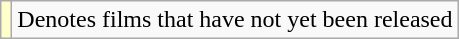<table class="wikitable">
<tr>
<td style="background:#ffc;"></td>
<td>Denotes films that have not yet been released</td>
</tr>
</table>
